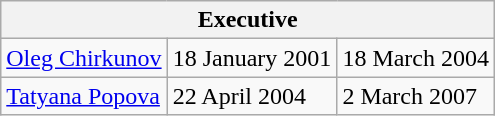<table class="wikitable sortable">
<tr>
<th colspan=3>Executive</th>
</tr>
<tr>
<td><a href='#'>Oleg Chirkunov</a></td>
<td>18 January 2001</td>
<td>18 March 2004</td>
</tr>
<tr>
<td><a href='#'>Tatyana Popova</a></td>
<td>22 April 2004</td>
<td>2 March 2007</td>
</tr>
</table>
